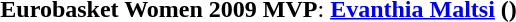<table width=95%>
<tr align=center>
<td><strong>Eurobasket Women  2009 MVP</strong>: <strong><a href='#'>Evanthia Maltsi</a></strong> <strong>()</strong></td>
</tr>
</table>
